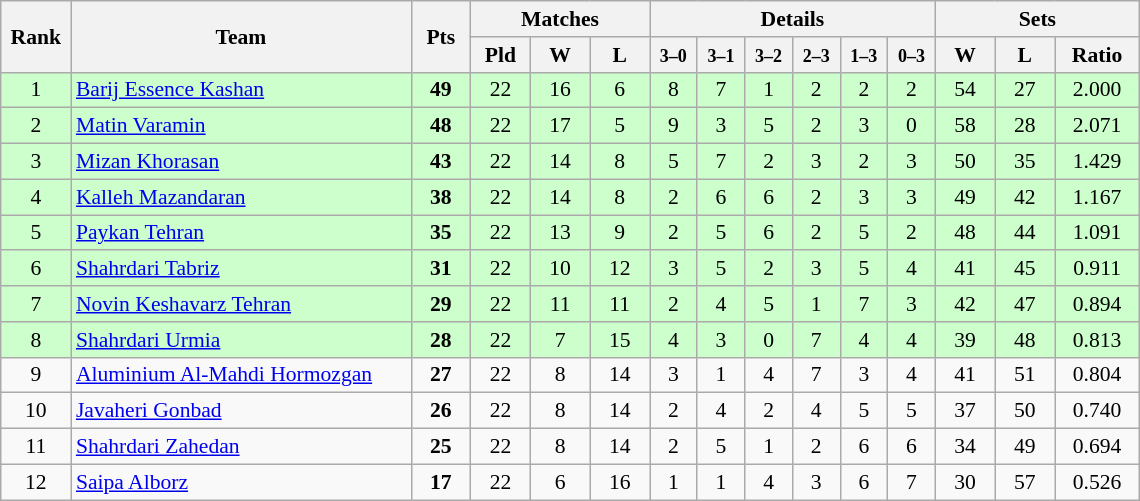<table class="wikitable" style="text-align:center; font-size:90%">
<tr>
<th rowspan=2 width=40>Rank</th>
<th rowspan=2 width=220>Team</th>
<th rowspan=2 width=33>Pts</th>
<th colspan=3>Matches</th>
<th colspan=6>Details</th>
<th colspan=3>Sets</th>
</tr>
<tr>
<th width=33>Pld</th>
<th width=33>W</th>
<th width=33>L</th>
<th width=25><small>3–0</small></th>
<th width=25><small>3–1</small></th>
<th width=25><small>3–2</small></th>
<th width=25><small>2–3</small></th>
<th width=25><small>1–3</small></th>
<th width=25><small>0–3</small></th>
<th width=33>W</th>
<th width=33>L</th>
<th width=50>Ratio</th>
</tr>
<tr bgcolor=ccffcc>
<td>1</td>
<td align="left"><a href='#'>Barij Essence Kashan</a></td>
<td><strong>49</strong></td>
<td>22</td>
<td>16</td>
<td>6</td>
<td>8</td>
<td>7</td>
<td>1</td>
<td>2</td>
<td>2</td>
<td>2</td>
<td>54</td>
<td>27</td>
<td>2.000</td>
</tr>
<tr bgcolor=ccffcc>
<td>2</td>
<td align="left"><a href='#'>Matin Varamin</a></td>
<td><strong>48</strong></td>
<td>22</td>
<td>17</td>
<td>5</td>
<td>9</td>
<td>3</td>
<td>5</td>
<td>2</td>
<td>3</td>
<td>0</td>
<td>58</td>
<td>28</td>
<td>2.071</td>
</tr>
<tr bgcolor=ccffcc>
<td>3</td>
<td align="left"><a href='#'>Mizan Khorasan</a></td>
<td><strong>43</strong></td>
<td>22</td>
<td>14</td>
<td>8</td>
<td>5</td>
<td>7</td>
<td>2</td>
<td>3</td>
<td>2</td>
<td>3</td>
<td>50</td>
<td>35</td>
<td>1.429</td>
</tr>
<tr bgcolor=ccffcc>
<td>4</td>
<td align="left"><a href='#'>Kalleh Mazandaran</a></td>
<td><strong>38</strong></td>
<td>22</td>
<td>14</td>
<td>8</td>
<td>2</td>
<td>6</td>
<td>6</td>
<td>2</td>
<td>3</td>
<td>3</td>
<td>49</td>
<td>42</td>
<td>1.167</td>
</tr>
<tr bgcolor=ccffcc>
<td>5</td>
<td align="left"><a href='#'>Paykan Tehran</a></td>
<td><strong>35</strong></td>
<td>22</td>
<td>13</td>
<td>9</td>
<td>2</td>
<td>5</td>
<td>6</td>
<td>2</td>
<td>5</td>
<td>2</td>
<td>48</td>
<td>44</td>
<td>1.091</td>
</tr>
<tr bgcolor=ccffcc>
<td>6</td>
<td align="left"><a href='#'>Shahrdari Tabriz</a></td>
<td><strong>31</strong></td>
<td>22</td>
<td>10</td>
<td>12</td>
<td>3</td>
<td>5</td>
<td>2</td>
<td>3</td>
<td>5</td>
<td>4</td>
<td>41</td>
<td>45</td>
<td>0.911</td>
</tr>
<tr bgcolor=ccffcc>
<td>7</td>
<td align="left"><a href='#'>Novin Keshavarz Tehran</a></td>
<td><strong>29</strong></td>
<td>22</td>
<td>11</td>
<td>11</td>
<td>2</td>
<td>4</td>
<td>5</td>
<td>1</td>
<td>7</td>
<td>3</td>
<td>42</td>
<td>47</td>
<td>0.894</td>
</tr>
<tr bgcolor=ccffcc>
<td>8</td>
<td align="left"><a href='#'>Shahrdari Urmia</a></td>
<td><strong>28</strong></td>
<td>22</td>
<td>7</td>
<td>15</td>
<td>4</td>
<td>3</td>
<td>0</td>
<td>7</td>
<td>4</td>
<td>4</td>
<td>39</td>
<td>48</td>
<td>0.813</td>
</tr>
<tr>
<td>9</td>
<td align="left"><a href='#'>Aluminium Al-Mahdi Hormozgan</a></td>
<td><strong>27</strong></td>
<td>22</td>
<td>8</td>
<td>14</td>
<td>3</td>
<td>1</td>
<td>4</td>
<td>7</td>
<td>3</td>
<td>4</td>
<td>41</td>
<td>51</td>
<td>0.804</td>
</tr>
<tr>
<td>10</td>
<td align="left"><a href='#'>Javaheri Gonbad</a></td>
<td><strong>26</strong></td>
<td>22</td>
<td>8</td>
<td>14</td>
<td>2</td>
<td>4</td>
<td>2</td>
<td>4</td>
<td>5</td>
<td>5</td>
<td>37</td>
<td>50</td>
<td>0.740</td>
</tr>
<tr>
<td>11</td>
<td align="left"><a href='#'>Shahrdari Zahedan</a></td>
<td><strong>25</strong></td>
<td>22</td>
<td>8</td>
<td>14</td>
<td>2</td>
<td>5</td>
<td>1</td>
<td>2</td>
<td>6</td>
<td>6</td>
<td>34</td>
<td>49</td>
<td>0.694</td>
</tr>
<tr>
<td>12</td>
<td align="left"><a href='#'>Saipa Alborz</a></td>
<td><strong>17</strong></td>
<td>22</td>
<td>6</td>
<td>16</td>
<td>1</td>
<td>1</td>
<td>4</td>
<td>3</td>
<td>6</td>
<td>7</td>
<td>30</td>
<td>57</td>
<td>0.526</td>
</tr>
</table>
